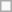<table class=wikitable>
<tr>
<td> </td>
</tr>
</table>
